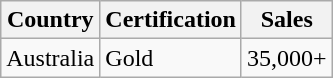<table class="wikitable">
<tr>
<th>Country</th>
<th>Certification</th>
<th>Sales</th>
</tr>
<tr>
<td>Australia</td>
<td>Gold</td>
<td>35,000+</td>
</tr>
</table>
